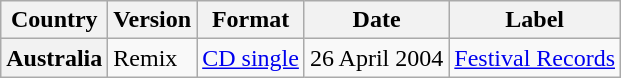<table class="wikitable plainrowheaders">
<tr>
<th scope="col">Country</th>
<th scope="col">Version</th>
<th scope="col">Format</th>
<th scope="col">Date</th>
<th scope="col">Label</th>
</tr>
<tr>
<th scope="row">Australia</th>
<td>Remix</td>
<td><a href='#'>CD single</a></td>
<td>26 April 2004</td>
<td><a href='#'>Festival Records</a></td>
</tr>
</table>
